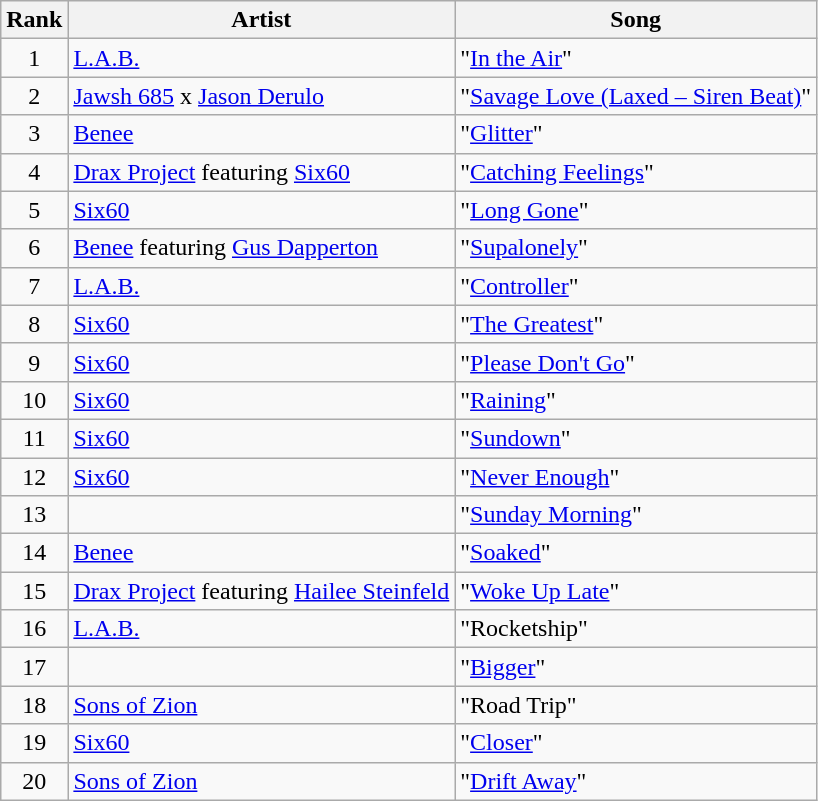<table class="wikitable sortable">
<tr>
<th>Rank</th>
<th>Artist</th>
<th>Song</th>
</tr>
<tr>
<td align="center">1</td>
<td><a href='#'>L.A.B.</a></td>
<td>"<a href='#'>In the Air</a>"</td>
</tr>
<tr>
<td align="center">2</td>
<td><a href='#'>Jawsh 685</a> x <a href='#'>Jason Derulo</a></td>
<td>"<a href='#'>Savage Love (Laxed – Siren Beat)</a>"</td>
</tr>
<tr>
<td align="center">3</td>
<td><a href='#'>Benee</a></td>
<td>"<a href='#'>Glitter</a>"</td>
</tr>
<tr>
<td align="center">4</td>
<td><a href='#'>Drax Project</a> featuring <a href='#'>Six60</a></td>
<td>"<a href='#'>Catching Feelings</a>"</td>
</tr>
<tr>
<td align="center">5</td>
<td><a href='#'>Six60</a></td>
<td>"<a href='#'>Long Gone</a>"</td>
</tr>
<tr>
<td align="center">6</td>
<td><a href='#'>Benee</a> featuring <a href='#'>Gus Dapperton</a></td>
<td>"<a href='#'>Supalonely</a>"</td>
</tr>
<tr>
<td align="center">7</td>
<td><a href='#'>L.A.B.</a></td>
<td>"<a href='#'>Controller</a>"</td>
</tr>
<tr>
<td align="center">8</td>
<td><a href='#'>Six60</a></td>
<td>"<a href='#'>The Greatest</a>"</td>
</tr>
<tr>
<td align="center">9</td>
<td><a href='#'>Six60</a></td>
<td>"<a href='#'>Please Don't Go</a>"</td>
</tr>
<tr>
<td align="center">10</td>
<td><a href='#'>Six60</a></td>
<td>"<a href='#'>Raining</a>"</td>
</tr>
<tr>
<td align="center">11</td>
<td><a href='#'>Six60</a></td>
<td>"<a href='#'>Sundown</a>"</td>
</tr>
<tr>
<td align="center">12</td>
<td><a href='#'>Six60</a></td>
<td>"<a href='#'>Never Enough</a>"</td>
</tr>
<tr>
<td align="center">13</td>
<td></td>
<td>"<a href='#'>Sunday Morning</a>"</td>
</tr>
<tr>
<td align="center">14</td>
<td><a href='#'>Benee</a></td>
<td>"<a href='#'>Soaked</a>"</td>
</tr>
<tr>
<td align="center">15</td>
<td><a href='#'>Drax Project</a> featuring <a href='#'>Hailee Steinfeld</a></td>
<td>"<a href='#'>Woke Up Late</a>"</td>
</tr>
<tr>
<td align="center">16</td>
<td><a href='#'>L.A.B.</a></td>
<td>"Rocketship"</td>
</tr>
<tr>
<td align="center">17</td>
<td></td>
<td>"<a href='#'>Bigger</a>"</td>
</tr>
<tr>
<td align="center">18</td>
<td><a href='#'>Sons of Zion</a></td>
<td>"Road Trip"</td>
</tr>
<tr>
<td align="center">19</td>
<td><a href='#'>Six60</a></td>
<td>"<a href='#'>Closer</a>"</td>
</tr>
<tr>
<td align="center">20</td>
<td><a href='#'>Sons of Zion</a></td>
<td>"<a href='#'>Drift Away</a>"</td>
</tr>
</table>
